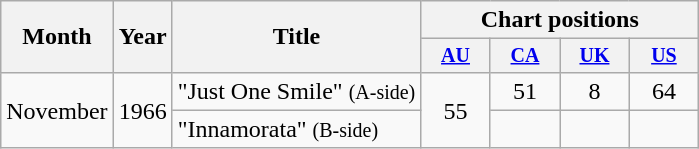<table class="wikitable" style=text-align:center;>
<tr>
<th rowspan="2">Month</th>
<th rowspan="2">Year</th>
<th rowspan="2">Title</th>
<th colspan="4">Chart positions</th>
</tr>
<tr style="font-size:smaller;">
<th style="width:40px;"><a href='#'>AU</a></th>
<th style="width:40px;"><a href='#'>CA</a></th>
<th style="width:40px;"><a href='#'>UK</a></th>
<th style="width:40px;"><a href='#'>US</a></th>
</tr>
<tr>
<td style="text-align:center;" rowspan="2">November</td>
<td style="text-align:left;" rowspan="2">1966</td>
<td align=left>"Just One Smile" <small>(A-side)</small></td>
<td rowspan="2">55</td>
<td>51</td>
<td>8</td>
<td>64</td>
</tr>
<tr>
<td align=left>"Innamorata" <small>(B-side)</small><br></td>
<td></td>
<td></td>
<td></td>
</tr>
</table>
